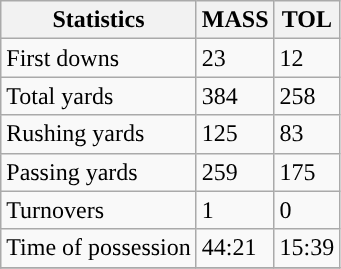<table class="wikitable" style="float: left;">
<tr>
<th>Statistics</th>
<th>MASS</th>
<th>TOL</th>
</tr>
<tr>
<td>First downs</td>
<td>23</td>
<td>12</td>
</tr>
<tr>
<td>Total yards</td>
<td>384</td>
<td>258</td>
</tr>
<tr>
<td>Rushing yards</td>
<td>125</td>
<td>83</td>
</tr>
<tr>
<td>Passing yards</td>
<td>259</td>
<td>175</td>
</tr>
<tr>
<td>Turnovers</td>
<td>1</td>
<td>0</td>
</tr>
<tr>
<td>Time of possession</td>
<td>44:21</td>
<td>15:39</td>
</tr>
<tr>
</tr>
</table>
